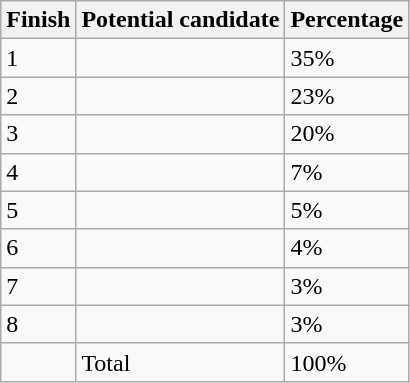<table class="wikitable sortable">
<tr>
<th>Finish</th>
<th>Potential candidate</th>
<th>Percentage</th>
</tr>
<tr>
<td>1</td>
<td></td>
<td>35%</td>
</tr>
<tr>
<td>2</td>
<td></td>
<td>23%</td>
</tr>
<tr>
<td>3</td>
<td></td>
<td>20%</td>
</tr>
<tr>
<td>4</td>
<td></td>
<td>7%</td>
</tr>
<tr>
<td>5</td>
<td></td>
<td>5%</td>
</tr>
<tr>
<td>6</td>
<td></td>
<td>4%</td>
</tr>
<tr>
<td>7</td>
<td></td>
<td>3%</td>
</tr>
<tr>
<td>8</td>
<td></td>
<td>3%</td>
</tr>
<tr>
<td></td>
<td>Total</td>
<td>100%</td>
</tr>
</table>
